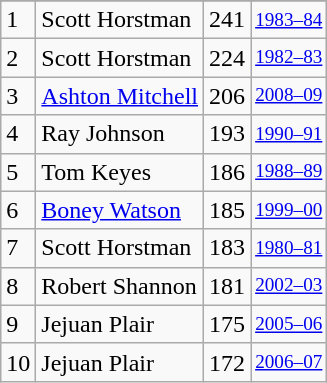<table class="wikitable">
<tr>
</tr>
<tr>
<td>1</td>
<td>Scott Horstman</td>
<td>241</td>
<td style="font-size:80%;"><a href='#'>1983–84</a></td>
</tr>
<tr>
<td>2</td>
<td>Scott Horstman</td>
<td>224</td>
<td style="font-size:80%;"><a href='#'>1982–83</a></td>
</tr>
<tr>
<td>3</td>
<td><a href='#'>Ashton Mitchell</a></td>
<td>206</td>
<td style="font-size:80%;"><a href='#'>2008–09</a></td>
</tr>
<tr>
<td>4</td>
<td>Ray Johnson</td>
<td>193</td>
<td style="font-size:80%;"><a href='#'>1990–91</a></td>
</tr>
<tr>
<td>5</td>
<td>Tom Keyes</td>
<td>186</td>
<td style="font-size:80%;"><a href='#'>1988–89</a></td>
</tr>
<tr>
<td>6</td>
<td><a href='#'>Boney Watson</a></td>
<td>185</td>
<td style="font-size:80%;"><a href='#'>1999–00</a></td>
</tr>
<tr>
<td>7</td>
<td>Scott Horstman</td>
<td>183</td>
<td style="font-size:80%;"><a href='#'>1980–81</a></td>
</tr>
<tr>
<td>8</td>
<td>Robert Shannon</td>
<td>181</td>
<td style="font-size:80%;"><a href='#'>2002–03</a></td>
</tr>
<tr>
<td>9</td>
<td>Jejuan Plair</td>
<td>175</td>
<td style="font-size:80%;"><a href='#'>2005–06</a></td>
</tr>
<tr>
<td>10</td>
<td>Jejuan Plair</td>
<td>172</td>
<td style="font-size:80%;"><a href='#'>2006–07</a></td>
</tr>
</table>
